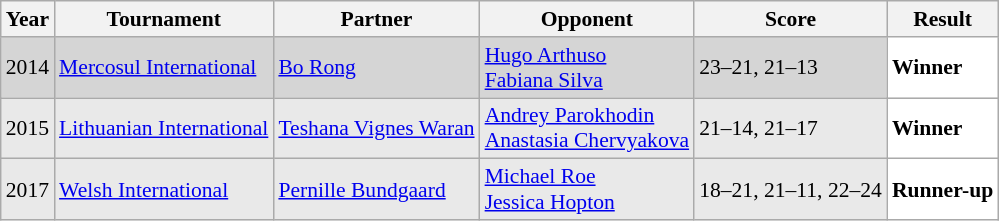<table class="sortable wikitable" style="font-size: 90%;">
<tr>
<th>Year</th>
<th>Tournament</th>
<th>Partner</th>
<th>Opponent</th>
<th>Score</th>
<th>Result</th>
</tr>
<tr style="background:#D5D5D5">
<td align="center">2014</td>
<td align="left"><a href='#'>Mercosul International</a></td>
<td align="left"> <a href='#'>Bo Rong</a></td>
<td align="left"> <a href='#'>Hugo Arthuso</a><br> <a href='#'>Fabiana Silva</a></td>
<td align="left">23–21, 21–13</td>
<td style="text-align:left; background:white"> <strong>Winner</strong></td>
</tr>
<tr style="background:#E9E9E9">
<td align="center">2015</td>
<td align="left"><a href='#'>Lithuanian International</a></td>
<td align="left"> <a href='#'>Teshana Vignes Waran</a></td>
<td align="left"> <a href='#'>Andrey Parokhodin</a><br> <a href='#'>Anastasia Chervyakova</a></td>
<td align="left">21–14, 21–17</td>
<td style="text-align:left; background:white"> <strong>Winner</strong></td>
</tr>
<tr style="background:#E9E9E9">
<td align="center">2017</td>
<td align="left"><a href='#'>Welsh International</a></td>
<td align="left"> <a href='#'>Pernille Bundgaard</a></td>
<td align="left"> <a href='#'>Michael Roe</a><br> <a href='#'>Jessica Hopton</a></td>
<td align="left">18–21, 21–11, 22–24</td>
<td style="text-align:left; background:white"> <strong>Runner-up</strong></td>
</tr>
</table>
